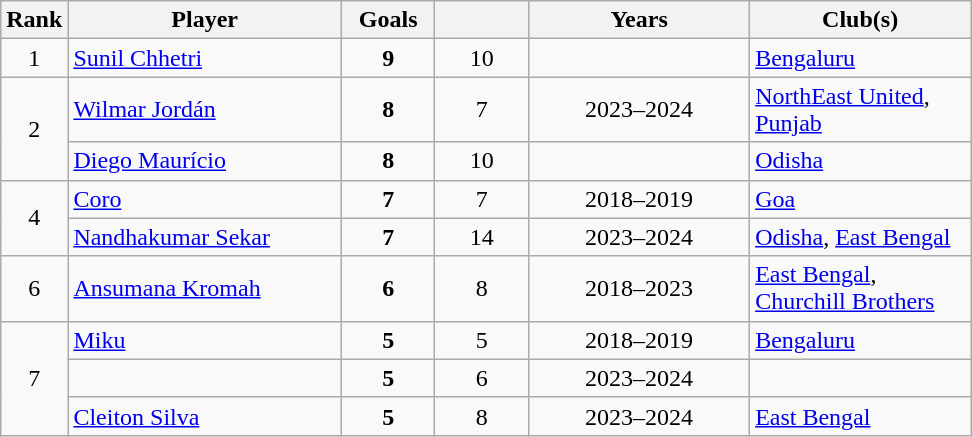<table class="sortable plainrowheaders wikitable" style="text-align:center">
<tr>
<th width=20>Rank</th>
<th width=175>Player</th>
<th width=55>Goals</th>
<th width=55></th>
<th width=140>Years</th>
<th width=140>Club(s)</th>
</tr>
<tr>
<td>1</td>
<td align=left> <a href='#'>Sunil Chhetri</a></td>
<td><strong>9</strong></td>
<td>10</td>
<td></td>
<td align=left><a href='#'>Bengaluru</a></td>
</tr>
<tr>
<td rowspan="2">2</td>
<td align=left> <a href='#'>Wilmar Jordán</a></td>
<td><strong>8</strong></td>
<td>7</td>
<td>2023–2024</td>
<td align=left><a href='#'>NorthEast United</a>, <a href='#'>Punjab</a></td>
</tr>
<tr>
<td align=left> <a href='#'>Diego Maurício</a></td>
<td><strong>8</strong></td>
<td>10</td>
<td></td>
<td align=left><a href='#'>Odisha</a></td>
</tr>
<tr>
<td rowspan="2">4</td>
<td align=left> <a href='#'>Coro</a></td>
<td><strong>7</strong></td>
<td>7</td>
<td>2018–2019</td>
<td align=left><a href='#'>Goa</a></td>
</tr>
<tr>
<td align=left> <a href='#'>Nandhakumar Sekar</a></td>
<td><strong>7</strong></td>
<td>14</td>
<td>2023–2024</td>
<td align=left><a href='#'>Odisha</a>, <a href='#'>East Bengal</a></td>
</tr>
<tr>
<td>6</td>
<td align=left> <a href='#'>Ansumana Kromah</a></td>
<td><strong>6</strong></td>
<td>8</td>
<td>2018–2023</td>
<td align=left><a href='#'>East Bengal</a>, <a href='#'>Churchill Brothers</a></td>
</tr>
<tr>
<td rowspan="3">7</td>
<td align=left> <a href='#'>Miku</a></td>
<td><strong>5</strong></td>
<td>5</td>
<td>2018–2019</td>
<td align=left><a href='#'>Bengaluru</a></td>
</tr>
<tr>
<td align=left></td>
<td><strong>5</strong></td>
<td>6</td>
<td>2023–2024</td>
<td align=left></td>
</tr>
<tr>
<td align=left> <a href='#'>Cleiton Silva</a></td>
<td><strong>5</strong></td>
<td>8</td>
<td>2023–2024</td>
<td align=left><a href='#'>East Bengal</a></td>
</tr>
</table>
